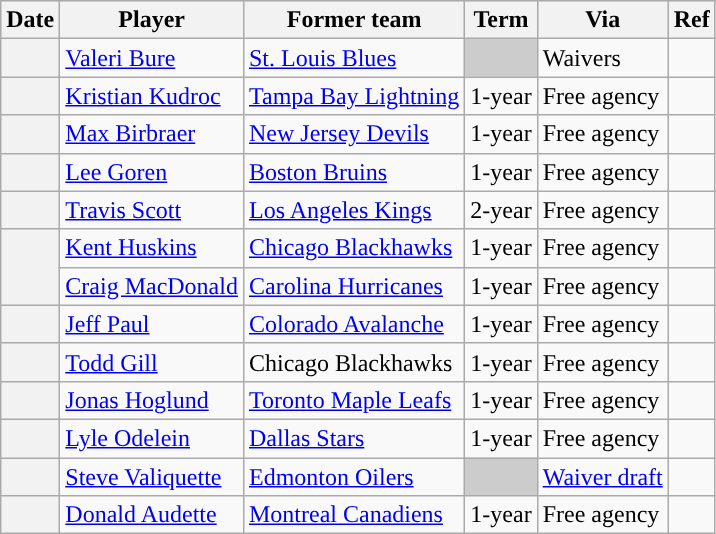<table class="wikitable plainrowheaders">
<tr style="background:#ddd; text-align:center;">
<th>Date</th>
<th>Player</th>
<th>Former team</th>
<th>Term</th>
<th>Via</th>
<th>Ref</th>
</tr>
<tr>
<th scope="row"></th>
<td><a href='#'>Valeri Bure</a></td>
<td><a href='#'>St. Louis Blues</a></td>
<td style="background:#ccc"></td>
<td>Waivers</td>
<td></td>
</tr>
<tr>
<th scope="row"></th>
<td><a href='#'>Kristian Kudroc</a></td>
<td><a href='#'>Tampa Bay Lightning</a></td>
<td>1-year</td>
<td>Free agency</td>
<td></td>
</tr>
<tr>
<th scope="row"></th>
<td><a href='#'>Max Birbraer</a></td>
<td><a href='#'>New Jersey Devils</a></td>
<td>1-year</td>
<td>Free agency</td>
<td></td>
</tr>
<tr>
<th scope="row"></th>
<td><a href='#'>Lee Goren</a></td>
<td><a href='#'>Boston Bruins</a></td>
<td>1-year</td>
<td>Free agency</td>
<td></td>
</tr>
<tr>
<th scope="row"></th>
<td><a href='#'>Travis Scott</a></td>
<td><a href='#'>Los Angeles Kings</a></td>
<td>2-year</td>
<td>Free agency</td>
<td></td>
</tr>
<tr>
<th scope="row" rowspan=2></th>
<td><a href='#'>Kent Huskins</a></td>
<td><a href='#'>Chicago Blackhawks</a></td>
<td>1-year</td>
<td>Free agency</td>
<td></td>
</tr>
<tr>
<td><a href='#'>Craig MacDonald</a></td>
<td><a href='#'>Carolina Hurricanes</a></td>
<td>1-year</td>
<td>Free agency</td>
<td></td>
</tr>
<tr>
<th scope="row"></th>
<td><a href='#'>Jeff Paul</a></td>
<td><a href='#'>Colorado Avalanche</a></td>
<td>1-year</td>
<td>Free agency</td>
<td></td>
</tr>
<tr>
<th scope="row"></th>
<td><a href='#'>Todd Gill</a></td>
<td>Chicago Blackhawks</td>
<td>1-year</td>
<td>Free agency</td>
<td></td>
</tr>
<tr>
<th scope="row"></th>
<td><a href='#'>Jonas Hoglund</a></td>
<td><a href='#'>Toronto Maple Leafs</a></td>
<td>1-year</td>
<td>Free agency</td>
<td></td>
</tr>
<tr>
<th scope="row"></th>
<td><a href='#'>Lyle Odelein</a></td>
<td><a href='#'>Dallas Stars</a></td>
<td>1-year</td>
<td>Free agency</td>
<td></td>
</tr>
<tr>
<th scope="row"></th>
<td><a href='#'>Steve Valiquette</a></td>
<td><a href='#'>Edmonton Oilers</a></td>
<td style="background:#ccc"></td>
<td><a href='#'>Waiver draft</a></td>
<td></td>
</tr>
<tr>
<th scope="row"></th>
<td><a href='#'>Donald Audette</a></td>
<td><a href='#'>Montreal Canadiens</a></td>
<td>1-year</td>
<td>Free agency</td>
<td></td>
</tr>
</table>
